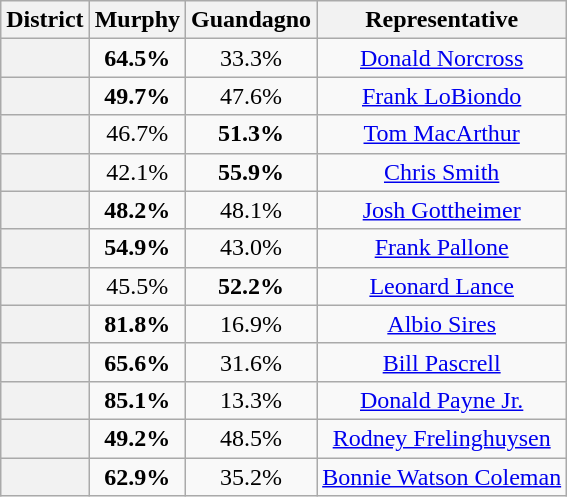<table class=wikitable>
<tr>
<th>District</th>
<th>Murphy</th>
<th>Guandagno</th>
<th>Representative</th>
</tr>
<tr align=center>
<th></th>
<td><strong>64.5%</strong></td>
<td>33.3%</td>
<td><a href='#'>Donald Norcross</a></td>
</tr>
<tr align=center>
<th></th>
<td><strong>49.7%</strong></td>
<td>47.6%</td>
<td><a href='#'>Frank LoBiondo</a></td>
</tr>
<tr align=center>
<th></th>
<td>46.7%</td>
<td><strong>51.3%</strong></td>
<td><a href='#'>Tom MacArthur</a></td>
</tr>
<tr align=center>
<th></th>
<td>42.1%</td>
<td><strong>55.9%</strong></td>
<td><a href='#'>Chris Smith</a></td>
</tr>
<tr align=center>
<th></th>
<td><strong>48.2%</strong></td>
<td>48.1%</td>
<td><a href='#'>Josh Gottheimer</a></td>
</tr>
<tr align=center>
<th></th>
<td><strong>54.9%</strong></td>
<td>43.0%</td>
<td><a href='#'>Frank Pallone</a></td>
</tr>
<tr align=center>
<th></th>
<td>45.5%</td>
<td><strong>52.2%</strong></td>
<td><a href='#'>Leonard Lance</a></td>
</tr>
<tr align=center>
<th></th>
<td><strong>81.8%</strong></td>
<td>16.9%</td>
<td><a href='#'>Albio Sires</a></td>
</tr>
<tr align=center>
<th></th>
<td><strong>65.6%</strong></td>
<td>31.6%</td>
<td><a href='#'>Bill Pascrell</a></td>
</tr>
<tr align=center>
<th></th>
<td><strong>85.1%</strong></td>
<td>13.3%</td>
<td><a href='#'>Donald Payne Jr.</a></td>
</tr>
<tr align=center>
<th></th>
<td><strong>49.2%</strong></td>
<td>48.5%</td>
<td><a href='#'>Rodney Frelinghuysen</a></td>
</tr>
<tr align=center>
<th></th>
<td><strong>62.9%</strong></td>
<td>35.2%</td>
<td><a href='#'>Bonnie Watson Coleman</a></td>
</tr>
</table>
